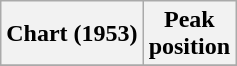<table class="wikitable sortable plainrowheaders" style="text-align:center">
<tr>
<th scope="col">Chart (1953)</th>
<th scope="col">Peak<br>position</th>
</tr>
<tr>
</tr>
</table>
